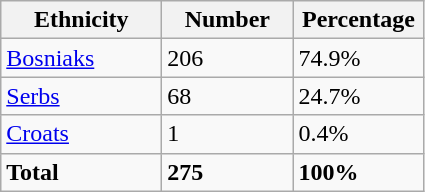<table class="wikitable">
<tr>
<th width="100px">Ethnicity</th>
<th width="80px">Number</th>
<th width="80px">Percentage</th>
</tr>
<tr>
<td><a href='#'>Bosniaks</a></td>
<td>206</td>
<td>74.9%</td>
</tr>
<tr>
<td><a href='#'>Serbs</a></td>
<td>68</td>
<td>24.7%</td>
</tr>
<tr>
<td><a href='#'>Croats</a></td>
<td>1</td>
<td>0.4%</td>
</tr>
<tr>
<td><strong>Total</strong></td>
<td><strong>275</strong></td>
<td><strong>100%</strong></td>
</tr>
</table>
